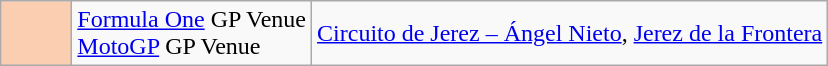<table class="wikitable">
<tr>
<td width=40px align=center style="background-color:#FBCEB1"></td>
<td><a href='#'>Formula One</a> GP Venue<br><a href='#'>MotoGP</a> GP Venue</td>
<td><a href='#'>Circuito de Jerez – Ángel Nieto</a>, <a href='#'>Jerez de la Frontera</a></td>
</tr>
</table>
